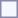<table style="border:1px solid #8888aa; background-color:#f7f8ff; padding:5px; font-size:95%; margin: 0px 12px 12px 0px;">
</table>
